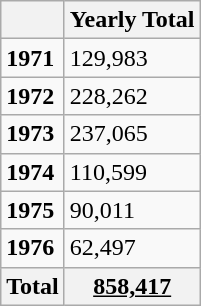<table class="wikitable">
<tr>
<th></th>
<th>Yearly Total</th>
</tr>
<tr>
<td><strong>1971</strong></td>
<td>129,983</td>
</tr>
<tr>
<td><strong>1972</strong></td>
<td>228,262</td>
</tr>
<tr>
<td><strong>1973</strong></td>
<td>237,065</td>
</tr>
<tr>
<td><strong>1974</strong></td>
<td>110,599</td>
</tr>
<tr>
<td><strong>1975</strong></td>
<td>90,011</td>
</tr>
<tr>
<td><strong>1976</strong></td>
<td>62,497</td>
</tr>
<tr>
<th><strong>Total</strong></th>
<th><strong><u>858,417</u></strong></th>
</tr>
</table>
